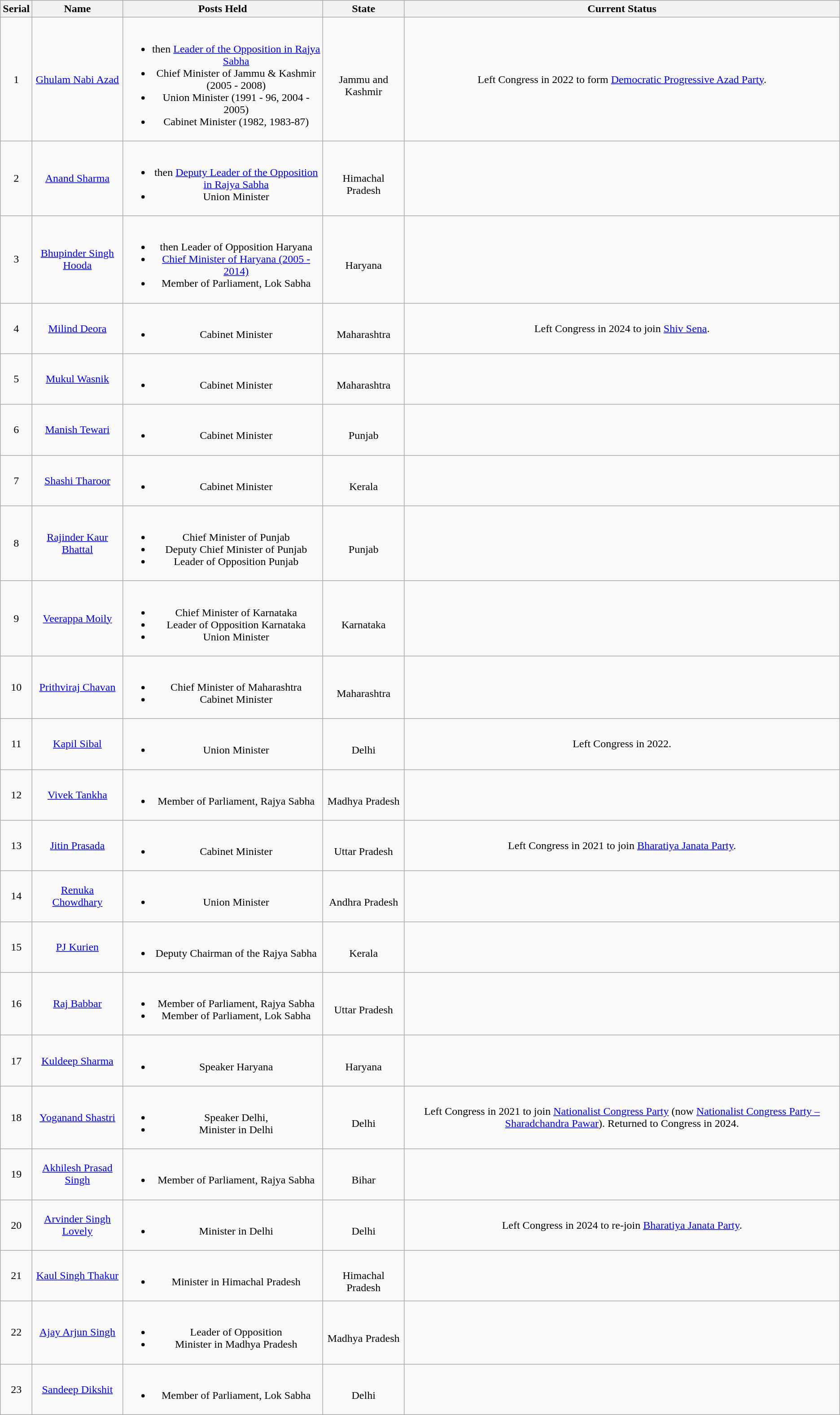<table class="wikitable sortable" style="text-align:center";>
<tr>
<th>Serial</th>
<th>Name</th>
<th>Posts Held</th>
<th>State</th>
<th>Current Status</th>
</tr>
<tr>
<td>1</td>
<td><a href='#'>Ghulam Nabi Azad</a></td>
<td><br><ul><li>then <a href='#'>Leader of the Opposition in Rajya Sabha</a></li><li>Chief Minister of Jammu & Kashmir (2005 - 2008)</li><li>Union Minister (1991 - 96, 2004 - 2005)</li><li>Cabinet Minister (1982, 1983-87)</li></ul></td>
<td><br>Jammu and Kashmir</td>
<td>Left Congress in 2022 to form <a href='#'>Democratic Progressive Azad Party</a>.</td>
</tr>
<tr>
<td>2</td>
<td><a href='#'>Anand Sharma</a></td>
<td><br><ul><li>then <a href='#'>Deputy Leader of the Opposition in Rajya Sabha</a></li><li>Union Minister</li></ul></td>
<td><br>Himachal Pradesh</td>
<td></td>
</tr>
<tr>
<td>3</td>
<td><a href='#'>Bhupinder Singh Hooda</a></td>
<td><br><ul><li>then Leader of Opposition Haryana</li><li><a href='#'>Chief Minister of Haryana (2005 - 2014)</a></li><li>Member of Parliament, Lok Sabha</li></ul></td>
<td><br>Haryana</td>
<td></td>
</tr>
<tr>
<td>4</td>
<td><a href='#'>Milind Deora</a></td>
<td><br><ul><li>Cabinet Minister</li></ul></td>
<td><br>Maharashtra</td>
<td>Left Congress in 2024 to join <a href='#'>Shiv Sena</a>.</td>
</tr>
<tr>
<td>5</td>
<td><a href='#'>Mukul Wasnik</a></td>
<td><br><ul><li>Cabinet Minister</li></ul></td>
<td><br>Maharashtra</td>
<td></td>
</tr>
<tr>
<td>6</td>
<td><a href='#'>Manish Tewari</a></td>
<td><br><ul><li>Cabinet Minister</li></ul></td>
<td><br>Punjab</td>
<td></td>
</tr>
<tr>
<td>7</td>
<td><a href='#'>Shashi Tharoor</a></td>
<td><br><ul><li>Cabinet Minister</li></ul></td>
<td><br>Kerala</td>
<td></td>
</tr>
<tr>
<td>8</td>
<td><a href='#'>Rajinder Kaur Bhattal</a></td>
<td><br><ul><li>Chief Minister of Punjab</li><li>Deputy Chief Minister of Punjab</li><li>Leader of Opposition Punjab</li></ul></td>
<td><br>Punjab</td>
<td></td>
</tr>
<tr>
<td>9</td>
<td><a href='#'>Veerappa Moily</a></td>
<td><br><ul><li>Chief Minister of Karnataka</li><li>Leader of Opposition Karnataka</li><li>Union Minister</li></ul></td>
<td><br>Karnataka</td>
<td></td>
</tr>
<tr>
<td>10</td>
<td><a href='#'>Prithviraj Chavan</a></td>
<td><br><ul><li>Chief Minister of Maharashtra</li><li>Cabinet Minister</li></ul></td>
<td><br>Maharashtra</td>
<td></td>
</tr>
<tr>
<td>11</td>
<td><a href='#'>Kapil Sibal</a></td>
<td><br><ul><li>Union Minister</li></ul></td>
<td><br>Delhi</td>
<td>Left Congress in 2022.</td>
</tr>
<tr>
<td>12</td>
<td><a href='#'>Vivek Tankha</a></td>
<td><br><ul><li>Member of Parliament, Rajya Sabha</li></ul></td>
<td><br>Madhya Pradesh</td>
<td></td>
</tr>
<tr>
<td>13</td>
<td><a href='#'>Jitin Prasada</a></td>
<td><br><ul><li>Cabinet Minister</li></ul></td>
<td><br>Uttar Pradesh</td>
<td>Left Congress in 2021 to join <a href='#'>Bharatiya Janata Party</a>.</td>
</tr>
<tr>
<td>14</td>
<td><a href='#'>Renuka Chowdhary</a></td>
<td><br><ul><li>Union Minister</li></ul></td>
<td><br>Andhra Pradesh</td>
<td></td>
</tr>
<tr>
<td>15</td>
<td><a href='#'>PJ Kurien</a></td>
<td><br><ul><li>Deputy Chairman of the Rajya Sabha</li></ul></td>
<td><br>Kerala</td>
<td></td>
</tr>
<tr>
<td>16</td>
<td><a href='#'>Raj Babbar</a></td>
<td><br><ul><li>Member of Parliament, Rajya Sabha</li><li>Member of Parliament, Lok Sabha</li></ul></td>
<td><br>Uttar Pradesh</td>
<td></td>
</tr>
<tr>
<td>17</td>
<td><a href='#'>Kuldeep Sharma</a></td>
<td><br><ul><li>Speaker Haryana</li></ul></td>
<td><br>Haryana</td>
<td></td>
</tr>
<tr>
<td>18</td>
<td><a href='#'>Yoganand Shastri</a></td>
<td><br><ul><li>Speaker Delhi,</li><li>Minister in Delhi</li></ul></td>
<td><br>Delhi</td>
<td>Left Congress in 2021 to join <a href='#'>Nationalist Congress Party</a> (now <a href='#'>Nationalist Congress Party – Sharadchandra Pawar</a>). Returned to Congress in 2024.</td>
</tr>
<tr>
<td>19</td>
<td><a href='#'>Akhilesh Prasad Singh</a></td>
<td><br><ul><li>Member of Parliament, Rajya Sabha</li></ul></td>
<td><br>Bihar</td>
<td></td>
</tr>
<tr>
<td>20</td>
<td><a href='#'>Arvinder Singh Lovely</a></td>
<td><br><ul><li>Minister in Delhi</li></ul></td>
<td><br>Delhi</td>
<td>Left Congress in 2024 to re-join <a href='#'>Bharatiya Janata Party</a>.</td>
</tr>
<tr>
<td>21</td>
<td><a href='#'>Kaul Singh Thakur</a></td>
<td><br><ul><li>Minister in Himachal Pradesh</li></ul></td>
<td><br>Himachal Pradesh</td>
<td></td>
</tr>
<tr>
<td>22</td>
<td><a href='#'>Ajay Arjun Singh</a></td>
<td><br><ul><li>Leader of Opposition</li><li>Minister in Madhya Pradesh</li></ul></td>
<td><br>Madhya Pradesh</td>
<td></td>
</tr>
<tr>
<td>23</td>
<td><a href='#'>Sandeep Dikshit</a></td>
<td><br><ul><li>Member of Parliament, Lok Sabha</li></ul></td>
<td><br>Delhi</td>
<td></td>
</tr>
</table>
